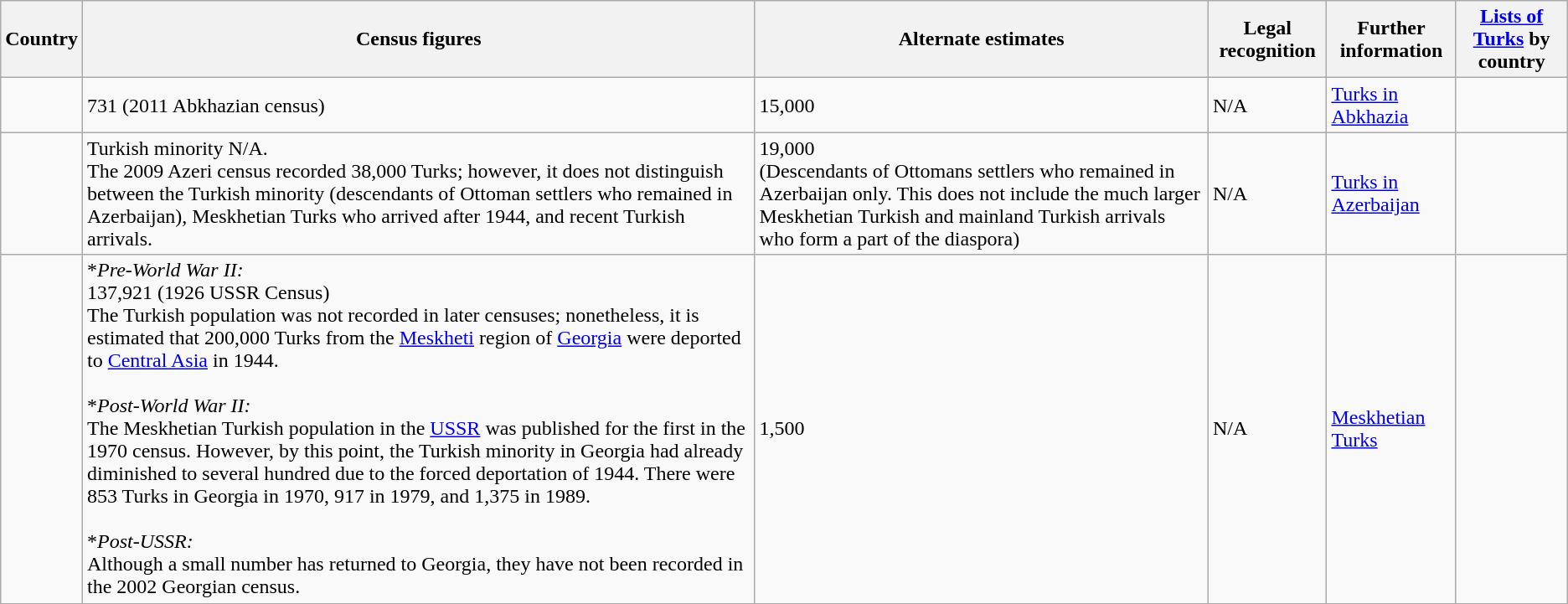<table class="wikitable sortable">
<tr>
<th>Country</th>
<th>Census figures</th>
<th>Alternate estimates</th>
<th>Legal recognition</th>
<th>Further information</th>
<th><a href='#'>Lists of Turks</a> by country</th>
</tr>
<tr>
<td></td>
<td>731 (2011 Abkhazian census)</td>
<td>15,000</td>
<td>N/A</td>
<td><a href='#'>Turks in Abkhazia</a></td>
<td></td>
</tr>
<tr>
<td></td>
<td>Turkish minority N/A. <br> The 2009 Azeri census recorded 38,000 Turks; however, it does not distinguish between the Turkish minority (descendants of Ottoman settlers who remained in Azerbaijan), Meskhetian Turks who arrived after 1944, and recent Turkish arrivals.</td>
<td>19,000 <br>(Descendants of Ottomans settlers who remained in Azerbaijan only. This does not include the much larger Meskhetian Turkish and mainland Turkish arrivals who form a part of the diaspora)</td>
<td>N/A</td>
<td><a href='#'>Turks in Azerbaijan</a></td>
<td></td>
</tr>
<tr>
<td></td>
<td>*<em>Pre-World War II:</em><br> 137,921 (1926  USSR Census) <br> The Turkish population was not recorded in later censuses; nonetheless, it is estimated that 200,000 Turks from the <a href='#'>Meskheti</a> region of <a href='#'>Georgia</a> were deported to <a href='#'>Central Asia</a> in 1944. <br><br> *<em>Post-World War II:</em><br> The Meskhetian Turkish population in the <a href='#'>USSR</a> was published for the first in the 1970 census. However, by this point, the Turkish minority in Georgia had already diminished to several hundred due to the forced deportation of 1944. There were 853 Turks in Georgia in 1970, 917 in 1979, and 1,375 in 1989. <br><br> *<em>Post-USSR:</em><br> Although a small number has returned to Georgia, they have not been recorded in the 2002 Georgian census.</td>
<td>1,500</td>
<td>N/A</td>
<td><a href='#'>Meskhetian Turks</a></td>
<td></td>
</tr>
<tr>
</tr>
</table>
